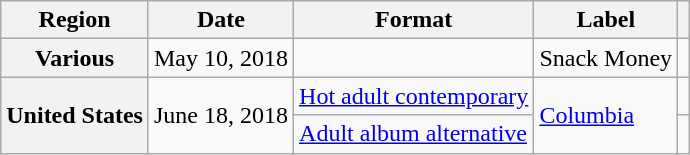<table class="wikitable plainrowheaders">
<tr>
<th scope="col">Region</th>
<th scope="col">Date</th>
<th scope="col">Format</th>
<th scope="col">Label</th>
<th scope="col"></th>
</tr>
<tr>
<th scope="row">Various</th>
<td>May 10, 2018</td>
<td></td>
<td>Snack Money</td>
<td></td>
</tr>
<tr>
<th scope="row" rowspan="2">United States</th>
<td rowspan="2">June 18, 2018</td>
<td><a href='#'>Hot adult contemporary</a></td>
<td rowspan="2"><a href='#'>Columbia</a></td>
<td></td>
</tr>
<tr>
<td><a href='#'>Adult album alternative</a></td>
<td></td>
</tr>
</table>
